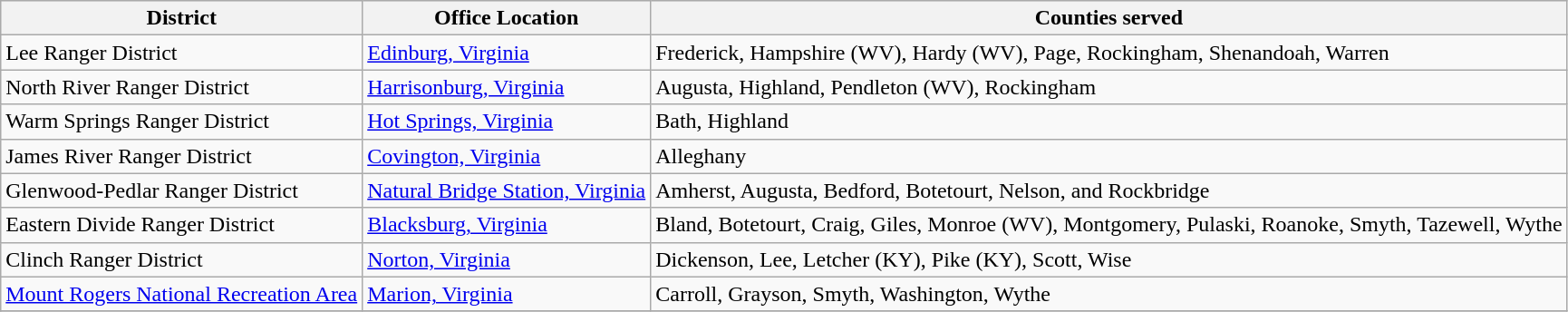<table class="wikitable">
<tr style="background:#efefef;">
<th>District</th>
<th>Office Location</th>
<th>Counties served</th>
</tr>
<tr>
<td>Lee Ranger District</td>
<td><a href='#'>Edinburg, Virginia</a></td>
<td>Frederick, Hampshire (WV), Hardy (WV), Page, Rockingham, Shenandoah, Warren</td>
</tr>
<tr>
<td>North River Ranger District</td>
<td><a href='#'>Harrisonburg, Virginia</a></td>
<td>Augusta, Highland, Pendleton (WV), Rockingham</td>
</tr>
<tr>
<td>Warm Springs Ranger District</td>
<td><a href='#'>Hot Springs, Virginia</a></td>
<td>Bath, Highland</td>
</tr>
<tr>
<td>James River Ranger District</td>
<td><a href='#'>Covington, Virginia</a></td>
<td>Alleghany</td>
</tr>
<tr>
<td>Glenwood-Pedlar Ranger District</td>
<td><a href='#'>Natural Bridge Station, Virginia</a></td>
<td>Amherst, Augusta, Bedford, Botetourt, Nelson, and Rockbridge</td>
</tr>
<tr>
<td>Eastern Divide Ranger District</td>
<td><a href='#'>Blacksburg, Virginia</a></td>
<td>Bland, Botetourt, Craig, Giles, Monroe (WV), Montgomery, Pulaski, Roanoke, Smyth, Tazewell, Wythe</td>
</tr>
<tr>
<td>Clinch Ranger District</td>
<td><a href='#'>Norton, Virginia</a></td>
<td>Dickenson, Lee, Letcher (KY), Pike (KY), Scott, Wise</td>
</tr>
<tr>
<td><a href='#'>Mount Rogers National Recreation Area</a></td>
<td><a href='#'>Marion, Virginia</a></td>
<td>Carroll, Grayson, Smyth, Washington, Wythe</td>
</tr>
<tr>
</tr>
</table>
